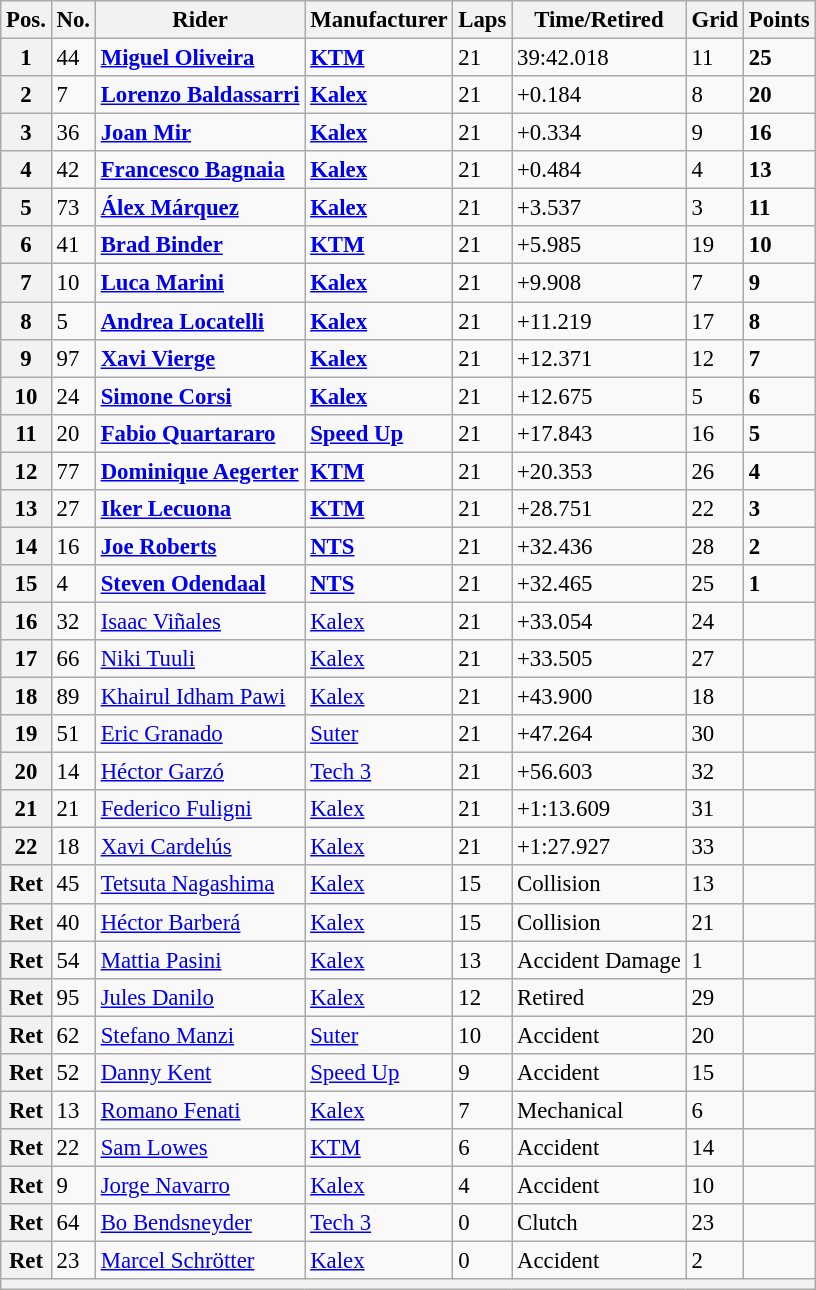<table class="wikitable" style="font-size: 95%;">
<tr>
<th>Pos.</th>
<th>No.</th>
<th>Rider</th>
<th>Manufacturer</th>
<th>Laps</th>
<th>Time/Retired</th>
<th>Grid</th>
<th>Points</th>
</tr>
<tr>
<th>1</th>
<td>44</td>
<td> <strong><a href='#'>Miguel Oliveira</a></strong></td>
<td><strong><a href='#'>KTM</a></strong></td>
<td>21</td>
<td>39:42.018</td>
<td>11</td>
<td><strong>25</strong></td>
</tr>
<tr>
<th>2</th>
<td>7</td>
<td> <strong><a href='#'>Lorenzo Baldassarri</a></strong></td>
<td><strong><a href='#'>Kalex</a></strong></td>
<td>21</td>
<td>+0.184</td>
<td>8</td>
<td><strong>20</strong></td>
</tr>
<tr>
<th>3</th>
<td>36</td>
<td> <strong><a href='#'>Joan Mir</a></strong></td>
<td><strong><a href='#'>Kalex</a></strong></td>
<td>21</td>
<td>+0.334</td>
<td>9</td>
<td><strong>16</strong></td>
</tr>
<tr>
<th>4</th>
<td>42</td>
<td> <strong><a href='#'>Francesco Bagnaia</a></strong></td>
<td><strong><a href='#'>Kalex</a></strong></td>
<td>21</td>
<td>+0.484</td>
<td>4</td>
<td><strong>13</strong></td>
</tr>
<tr>
<th>5</th>
<td>73</td>
<td> <strong><a href='#'>Álex Márquez</a></strong></td>
<td><strong><a href='#'>Kalex</a></strong></td>
<td>21</td>
<td>+3.537</td>
<td>3</td>
<td><strong>11</strong></td>
</tr>
<tr>
<th>6</th>
<td>41</td>
<td> <strong><a href='#'>Brad Binder</a></strong></td>
<td><strong><a href='#'>KTM</a></strong></td>
<td>21</td>
<td>+5.985</td>
<td>19</td>
<td><strong>10</strong></td>
</tr>
<tr>
<th>7</th>
<td>10</td>
<td> <strong><a href='#'>Luca Marini</a></strong></td>
<td><strong><a href='#'>Kalex</a></strong></td>
<td>21</td>
<td>+9.908</td>
<td>7</td>
<td><strong>9</strong></td>
</tr>
<tr>
<th>8</th>
<td>5</td>
<td> <strong><a href='#'>Andrea Locatelli</a></strong></td>
<td><strong><a href='#'>Kalex</a></strong></td>
<td>21</td>
<td>+11.219</td>
<td>17</td>
<td><strong>8</strong></td>
</tr>
<tr>
<th>9</th>
<td>97</td>
<td> <strong><a href='#'>Xavi Vierge</a></strong></td>
<td><strong><a href='#'>Kalex</a></strong></td>
<td>21</td>
<td>+12.371</td>
<td>12</td>
<td><strong>7</strong></td>
</tr>
<tr>
<th>10</th>
<td>24</td>
<td> <strong><a href='#'>Simone Corsi</a></strong></td>
<td><strong><a href='#'>Kalex</a></strong></td>
<td>21</td>
<td>+12.675</td>
<td>5</td>
<td><strong>6</strong></td>
</tr>
<tr>
<th>11</th>
<td>20</td>
<td> <strong><a href='#'>Fabio Quartararo</a></strong></td>
<td><strong><a href='#'>Speed Up</a></strong></td>
<td>21</td>
<td>+17.843</td>
<td>16</td>
<td><strong>5</strong></td>
</tr>
<tr>
<th>12</th>
<td>77</td>
<td> <strong><a href='#'>Dominique Aegerter</a></strong></td>
<td><strong><a href='#'>KTM</a></strong></td>
<td>21</td>
<td>+20.353</td>
<td>26</td>
<td><strong>4</strong></td>
</tr>
<tr>
<th>13</th>
<td>27</td>
<td> <strong><a href='#'>Iker Lecuona</a></strong></td>
<td><strong><a href='#'>KTM</a></strong></td>
<td>21</td>
<td>+28.751</td>
<td>22</td>
<td><strong>3</strong></td>
</tr>
<tr>
<th>14</th>
<td>16</td>
<td> <strong><a href='#'>Joe Roberts</a></strong></td>
<td><strong><a href='#'>NTS</a></strong></td>
<td>21</td>
<td>+32.436</td>
<td>28</td>
<td><strong>2</strong></td>
</tr>
<tr>
<th>15</th>
<td>4</td>
<td> <strong><a href='#'>Steven Odendaal</a></strong></td>
<td><strong><a href='#'>NTS</a></strong></td>
<td>21</td>
<td>+32.465</td>
<td>25</td>
<td><strong>1</strong></td>
</tr>
<tr>
<th>16</th>
<td>32</td>
<td> <a href='#'>Isaac Viñales</a></td>
<td><a href='#'>Kalex</a></td>
<td>21</td>
<td>+33.054</td>
<td>24</td>
<td></td>
</tr>
<tr>
<th>17</th>
<td>66</td>
<td> <a href='#'>Niki Tuuli</a></td>
<td><a href='#'>Kalex</a></td>
<td>21</td>
<td>+33.505</td>
<td>27</td>
<td></td>
</tr>
<tr>
<th>18</th>
<td>89</td>
<td> <a href='#'>Khairul Idham Pawi</a></td>
<td><a href='#'>Kalex</a></td>
<td>21</td>
<td>+43.900</td>
<td>18</td>
<td></td>
</tr>
<tr>
<th>19</th>
<td>51</td>
<td> <a href='#'>Eric Granado</a></td>
<td><a href='#'>Suter</a></td>
<td>21</td>
<td>+47.264</td>
<td>30</td>
<td></td>
</tr>
<tr>
<th>20</th>
<td>14</td>
<td> <a href='#'>Héctor Garzó</a></td>
<td><a href='#'>Tech 3</a></td>
<td>21</td>
<td>+56.603</td>
<td>32</td>
<td></td>
</tr>
<tr>
<th>21</th>
<td>21</td>
<td> <a href='#'>Federico Fuligni</a></td>
<td><a href='#'>Kalex</a></td>
<td>21</td>
<td>+1:13.609</td>
<td>31</td>
<td></td>
</tr>
<tr>
<th>22</th>
<td>18</td>
<td> <a href='#'>Xavi Cardelús</a></td>
<td><a href='#'>Kalex</a></td>
<td>21</td>
<td>+1:27.927</td>
<td>33</td>
<td></td>
</tr>
<tr>
<th>Ret</th>
<td>45</td>
<td> <a href='#'>Tetsuta Nagashima</a></td>
<td><a href='#'>Kalex</a></td>
<td>15</td>
<td>Collision</td>
<td>13</td>
<td></td>
</tr>
<tr>
<th>Ret</th>
<td>40</td>
<td> <a href='#'>Héctor Barberá</a></td>
<td><a href='#'>Kalex</a></td>
<td>15</td>
<td>Collision</td>
<td>21</td>
<td></td>
</tr>
<tr>
<th>Ret</th>
<td>54</td>
<td> <a href='#'>Mattia Pasini</a></td>
<td><a href='#'>Kalex</a></td>
<td>13</td>
<td>Accident Damage</td>
<td>1</td>
<td></td>
</tr>
<tr>
<th>Ret</th>
<td>95</td>
<td> <a href='#'>Jules Danilo</a></td>
<td><a href='#'>Kalex</a></td>
<td>12</td>
<td>Retired</td>
<td>29</td>
<td></td>
</tr>
<tr>
<th>Ret</th>
<td>62</td>
<td> <a href='#'>Stefano Manzi</a></td>
<td><a href='#'>Suter</a></td>
<td>10</td>
<td>Accident</td>
<td>20</td>
<td></td>
</tr>
<tr>
<th>Ret</th>
<td>52</td>
<td> <a href='#'>Danny Kent</a></td>
<td><a href='#'>Speed Up</a></td>
<td>9</td>
<td>Accident</td>
<td>15</td>
<td></td>
</tr>
<tr>
<th>Ret</th>
<td>13</td>
<td> <a href='#'>Romano Fenati</a></td>
<td><a href='#'>Kalex</a></td>
<td>7</td>
<td>Mechanical</td>
<td>6</td>
<td></td>
</tr>
<tr>
<th>Ret</th>
<td>22</td>
<td> <a href='#'>Sam Lowes</a></td>
<td><a href='#'>KTM</a></td>
<td>6</td>
<td>Accident</td>
<td>14</td>
<td></td>
</tr>
<tr>
<th>Ret</th>
<td>9</td>
<td> <a href='#'>Jorge Navarro</a></td>
<td><a href='#'>Kalex</a></td>
<td>4</td>
<td>Accident</td>
<td>10</td>
<td></td>
</tr>
<tr>
<th>Ret</th>
<td>64</td>
<td> <a href='#'>Bo Bendsneyder</a></td>
<td><a href='#'>Tech 3</a></td>
<td>0</td>
<td>Clutch</td>
<td>23</td>
<td></td>
</tr>
<tr>
<th>Ret</th>
<td>23</td>
<td> <a href='#'>Marcel Schrötter</a></td>
<td><a href='#'>Kalex</a></td>
<td>0</td>
<td>Accident</td>
<td>2</td>
<td></td>
</tr>
<tr>
<th colspan=8></th>
</tr>
</table>
